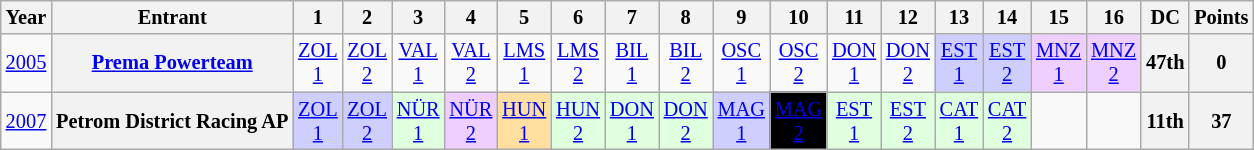<table class="wikitable" style="text-align:center; font-size:85%">
<tr>
<th>Year</th>
<th>Entrant</th>
<th>1</th>
<th>2</th>
<th>3</th>
<th>4</th>
<th>5</th>
<th>6</th>
<th>7</th>
<th>8</th>
<th>9</th>
<th>10</th>
<th>11</th>
<th>12</th>
<th>13</th>
<th>14</th>
<th>15</th>
<th>16</th>
<th>DC</th>
<th>Points</th>
</tr>
<tr>
<td><a href='#'>2005</a></td>
<th nowrap><a href='#'>Prema Powerteam</a></th>
<td style="background:#;"><a href='#'>ZOL<br>1</a><br></td>
<td style="background:#;"><a href='#'>ZOL<br>2</a><br></td>
<td style="background:#;"><a href='#'>VAL<br>1</a><br></td>
<td style="background:#;"><a href='#'>VAL<br>2</a><br></td>
<td style="background:#;"><a href='#'>LMS<br>1</a><br></td>
<td style="background:#;"><a href='#'>LMS<br>2</a><br></td>
<td style="background:#;"><a href='#'>BIL<br>1</a><br></td>
<td style="background:#;"><a href='#'>BIL<br>2</a><br></td>
<td style="background:#;"><a href='#'>OSC<br>1</a><br></td>
<td style="background:#;"><a href='#'>OSC<br>2</a><br></td>
<td style="background:#;"><a href='#'>DON<br>1</a><br></td>
<td style="background:#;"><a href='#'>DON<br>2</a><br></td>
<td style="background:#cfcfff;"><a href='#'>EST<br>1</a><br></td>
<td style="background:#cfcfff;"><a href='#'>EST<br>2</a><br></td>
<td style="background:#efcfff;"><a href='#'>MNZ<br>1</a><br></td>
<td style="background:#efcfff;"><a href='#'>MNZ<br>2</a><br></td>
<th>47th</th>
<th>0</th>
</tr>
<tr>
<td><a href='#'>2007</a></td>
<th nowrap>Petrom District Racing AP</th>
<td style="background:#cfcfff;"><a href='#'>ZOL<br>1</a><br></td>
<td style="background:#cfcfff;"><a href='#'>ZOL<br>2</a><br></td>
<td style="background:#dfffdf;"><a href='#'>NÜR<br>1</a><br></td>
<td style="background:#efcfff;"><a href='#'>NÜR<br>2</a><br></td>
<td style="background:#ffdf9f;"><a href='#'>HUN<br>1</a><br></td>
<td style="background:#dfffdf;"><a href='#'>HUN<br>2</a><br></td>
<td style="background:#dfffdf;"><a href='#'>DON<br>1</a><br></td>
<td style="background:#dfffdf;"><a href='#'>DON<br>2</a><br></td>
<td style="background:#cfcfff;"><a href='#'>MAG<br>1</a><br></td>
<td style="background:#000000;color:white"><a href='#'><span>MAG<br>2</span></a><br></td>
<td style="background:#dfffdf;"><a href='#'>EST<br>1</a><br></td>
<td style="background:#dfffdf;"><a href='#'>EST<br>2</a><br></td>
<td style="background:#dfffdf;"><a href='#'>CAT<br>1</a><br></td>
<td style="background:#dfffdf;"><a href='#'>CAT<br>2</a><br></td>
<td></td>
<td></td>
<th>11th</th>
<th>37</th>
</tr>
</table>
